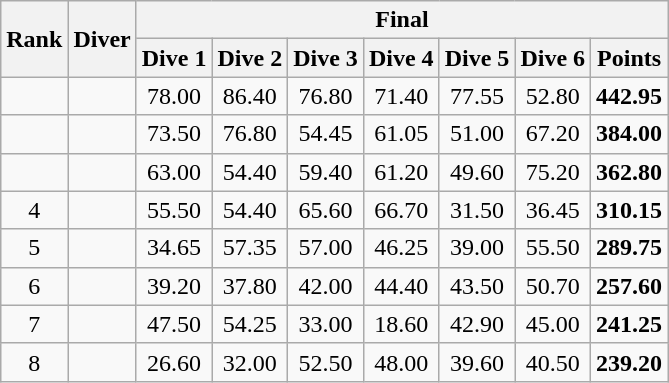<table class="wikitable sortable"  style="text-align:center">
<tr>
<th rowspan="2" data-sort-type=number>Rank</th>
<th rowspan="2">Diver</th>
<th colspan="7">Final</th>
</tr>
<tr>
<th>Dive 1</th>
<th>Dive 2</th>
<th>Dive 3</th>
<th>Dive 4</th>
<th>Dive 5</th>
<th>Dive 6</th>
<th>Points</th>
</tr>
<tr>
<td></td>
<td align="left"></td>
<td>78.00</td>
<td>86.40</td>
<td>76.80</td>
<td>71.40</td>
<td>77.55</td>
<td>52.80</td>
<td><strong>442.95</strong></td>
</tr>
<tr>
<td></td>
<td align="left"></td>
<td>73.50</td>
<td>76.80</td>
<td>54.45</td>
<td>61.05</td>
<td>51.00</td>
<td>67.20</td>
<td><strong>384.00</strong></td>
</tr>
<tr>
<td></td>
<td align="left"></td>
<td>63.00</td>
<td>54.40</td>
<td>59.40</td>
<td>61.20</td>
<td>49.60</td>
<td>75.20</td>
<td><strong>362.80</strong></td>
</tr>
<tr>
<td>4</td>
<td align="left"></td>
<td>55.50</td>
<td>54.40</td>
<td>65.60</td>
<td>66.70</td>
<td>31.50</td>
<td>36.45</td>
<td><strong>310.15</strong></td>
</tr>
<tr>
<td>5</td>
<td align="left"></td>
<td>34.65</td>
<td>57.35</td>
<td>57.00</td>
<td>46.25</td>
<td>39.00</td>
<td>55.50</td>
<td><strong>289.75</strong></td>
</tr>
<tr>
<td>6</td>
<td align="left"></td>
<td>39.20</td>
<td>37.80</td>
<td>42.00</td>
<td>44.40</td>
<td>43.50</td>
<td>50.70</td>
<td><strong>257.60</strong></td>
</tr>
<tr>
<td>7</td>
<td align="left"></td>
<td>47.50</td>
<td>54.25</td>
<td>33.00</td>
<td>18.60</td>
<td>42.90</td>
<td>45.00</td>
<td><strong>241.25</strong></td>
</tr>
<tr>
<td>8</td>
<td align="left"></td>
<td>26.60</td>
<td>32.00</td>
<td>52.50</td>
<td>48.00</td>
<td>39.60</td>
<td>40.50</td>
<td><strong>239.20</strong></td>
</tr>
</table>
